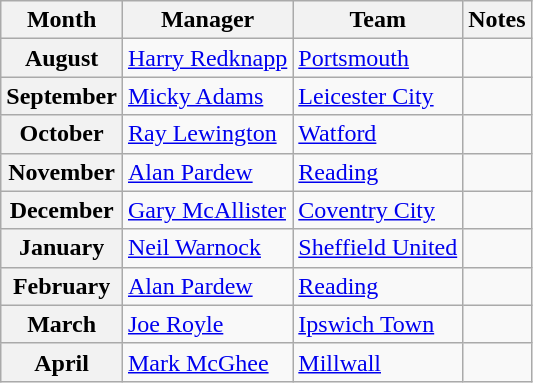<table class="wikitable">
<tr>
<th>Month</th>
<th>Manager</th>
<th>Team</th>
<th>Notes</th>
</tr>
<tr>
<th>August</th>
<td> <a href='#'>Harry Redknapp</a></td>
<td><a href='#'>Portsmouth</a></td>
<td></td>
</tr>
<tr>
<th>September</th>
<td> <a href='#'>Micky Adams</a></td>
<td><a href='#'>Leicester City</a></td>
<td></td>
</tr>
<tr>
<th>October</th>
<td> <a href='#'>Ray Lewington</a></td>
<td><a href='#'>Watford</a></td>
<td></td>
</tr>
<tr>
<th>November</th>
<td> <a href='#'>Alan Pardew</a></td>
<td><a href='#'>Reading</a></td>
<td></td>
</tr>
<tr>
<th>December</th>
<td> <a href='#'>Gary McAllister</a></td>
<td><a href='#'>Coventry City</a></td>
<td></td>
</tr>
<tr>
<th>January</th>
<td> <a href='#'>Neil Warnock</a></td>
<td><a href='#'>Sheffield United</a></td>
<td></td>
</tr>
<tr>
<th>February</th>
<td> <a href='#'>Alan Pardew</a></td>
<td><a href='#'>Reading</a></td>
<td></td>
</tr>
<tr>
<th>March</th>
<td> <a href='#'>Joe Royle</a></td>
<td><a href='#'>Ipswich Town</a></td>
<td></td>
</tr>
<tr>
<th>April</th>
<td> <a href='#'>Mark McGhee</a></td>
<td><a href='#'>Millwall</a></td>
<td></td>
</tr>
</table>
